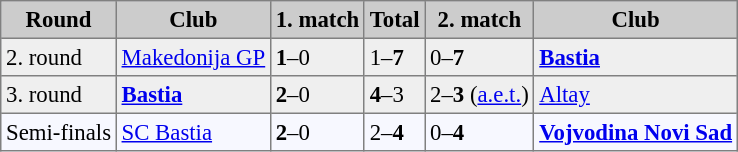<table bgcolor="#f7f8ff" cellpadding="3" cellspacing="0" border="1" style="font-size: 95%; border: gray solid 1px; border-collapse: collapse;">
<tr bgcolor="#CCCCCC">
<th>Round</th>
<th>Club</th>
<th>1. match</th>
<th>Total</th>
<th>2. match</th>
<th>Club</th>
</tr>
<tr bgcolor="#EFEFEF">
<td>2. round</td>
<td> <a href='#'>Makedonija GP</a></td>
<td><strong>1</strong>–0</td>
<td>1–<strong>7</strong></td>
<td>0–<strong>7</strong></td>
<td><strong><a href='#'>Bastia</a></strong></td>
</tr>
<tr bgcolor="#EFEFEF">
<td>3. round</td>
<td><strong><a href='#'>Bastia</a></strong></td>
<td><strong>2</strong>–0</td>
<td><strong>4</strong>–3</td>
<td>2–<strong>3</strong> (<a href='#'>a.e.t.</a>)</td>
<td> <a href='#'>Altay</a></td>
</tr>
<tr>
<td>Semi-finals</td>
<td><a href='#'>SC Bastia</a></td>
<td><strong>2</strong>–0</td>
<td>2–<strong>4</strong></td>
<td>0–<strong>4</strong></td>
<td><strong> <a href='#'>Vojvodina Novi Sad</a></strong></td>
</tr>
</table>
